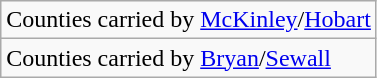<table class="wikitable">
<tr>
<td>Counties carried by <a href='#'>McKinley</a>/<a href='#'>Hobart</a></td>
</tr>
<tr>
<td>Counties carried by <a href='#'>Bryan</a>/<a href='#'>Sewall</a></td>
</tr>
</table>
